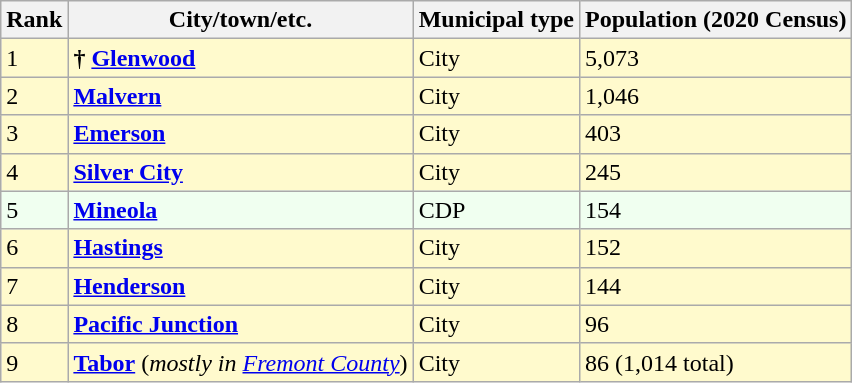<table class="wikitable sortable">
<tr>
<th>Rank</th>
<th>City/town/etc.</th>
<th>Municipal type</th>
<th>Population (2020 Census)</th>
</tr>
<tr style=background-color:#FFFACD>
<td>1</td>
<td><strong>†</strong> <strong><a href='#'>Glenwood</a></strong></td>
<td>City</td>
<td>5,073</td>
</tr>
<tr style=background-color:#FFFACD>
<td>2</td>
<td><strong><a href='#'>Malvern</a></strong></td>
<td>City</td>
<td>1,046</td>
</tr>
<tr style=background-color:#FFFACD>
<td>3</td>
<td><strong><a href='#'>Emerson</a></strong></td>
<td>City</td>
<td>403</td>
</tr>
<tr style=background-color:#FFFACD>
<td>4</td>
<td><strong><a href='#'>Silver City</a></strong></td>
<td>City</td>
<td>245</td>
</tr>
<tr style=background-color:#F0FFF0>
<td>5</td>
<td><strong><a href='#'>Mineola</a></strong></td>
<td>CDP</td>
<td>154</td>
</tr>
<tr style=background-color:#FFFACD>
<td>6</td>
<td><strong><a href='#'>Hastings</a></strong></td>
<td>City</td>
<td>152</td>
</tr>
<tr style=background-color:#FFFACD>
<td>7</td>
<td><strong><a href='#'>Henderson</a></strong></td>
<td>City</td>
<td>144</td>
</tr>
<tr style=background-color:#FFFACD>
<td>8</td>
<td><strong><a href='#'>Pacific Junction</a></strong></td>
<td>City</td>
<td>96</td>
</tr>
<tr style=background-color:#FFFACD>
<td>9</td>
<td><strong><a href='#'>Tabor</a></strong> (<em>mostly in <a href='#'>Fremont County</a></em>)</td>
<td>City</td>
<td>86 (1,014 total)</td>
</tr>
</table>
